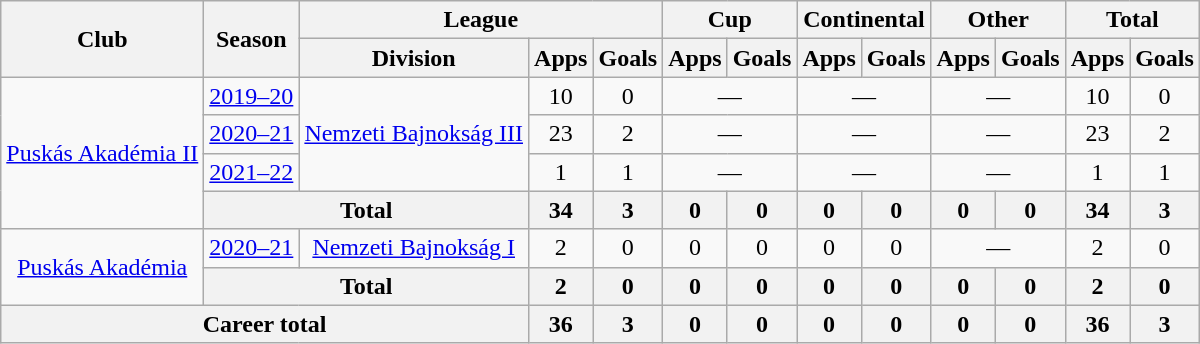<table class="wikitable" style="text-align:center">
<tr>
<th rowspan="2">Club</th>
<th rowspan="2">Season</th>
<th colspan="3">League</th>
<th colspan="2">Cup</th>
<th colspan="2">Continental</th>
<th colspan="2">Other</th>
<th colspan="2">Total</th>
</tr>
<tr>
<th>Division</th>
<th>Apps</th>
<th>Goals</th>
<th>Apps</th>
<th>Goals</th>
<th>Apps</th>
<th>Goals</th>
<th>Apps</th>
<th>Goals</th>
<th>Apps</th>
<th>Goals</th>
</tr>
<tr>
<td rowspan="4"><a href='#'>Puskás Akadémia II</a></td>
<td><a href='#'>2019–20</a></td>
<td rowspan="3"><a href='#'>Nemzeti Bajnokság III</a></td>
<td>10</td>
<td>0</td>
<td colspan="2">—</td>
<td colspan="2">—</td>
<td colspan="2">—</td>
<td>10</td>
<td>0</td>
</tr>
<tr>
<td><a href='#'>2020–21</a></td>
<td>23</td>
<td>2</td>
<td colspan="2">—</td>
<td colspan="2">—</td>
<td colspan="2">—</td>
<td>23</td>
<td>2</td>
</tr>
<tr>
<td><a href='#'>2021–22</a></td>
<td>1</td>
<td>1</td>
<td colspan="2">—</td>
<td colspan="2">—</td>
<td colspan="2">—</td>
<td>1</td>
<td>1</td>
</tr>
<tr>
<th colspan="2">Total</th>
<th>34</th>
<th>3</th>
<th>0</th>
<th>0</th>
<th>0</th>
<th>0</th>
<th>0</th>
<th>0</th>
<th>34</th>
<th>3</th>
</tr>
<tr>
<td rowspan="2"><a href='#'>Puskás Akadémia</a></td>
<td><a href='#'>2020–21</a></td>
<td rowspan="1"><a href='#'>Nemzeti Bajnokság I</a></td>
<td>2</td>
<td>0</td>
<td>0</td>
<td>0</td>
<td>0</td>
<td>0</td>
<td colspan="2">—</td>
<td>2</td>
<td>0</td>
</tr>
<tr>
<th colspan="2">Total</th>
<th>2</th>
<th>0</th>
<th>0</th>
<th>0</th>
<th>0</th>
<th>0</th>
<th>0</th>
<th>0</th>
<th>2</th>
<th>0</th>
</tr>
<tr>
<th colspan="3">Career total</th>
<th>36</th>
<th>3</th>
<th>0</th>
<th>0</th>
<th>0</th>
<th>0</th>
<th>0</th>
<th>0</th>
<th>36</th>
<th>3</th>
</tr>
</table>
